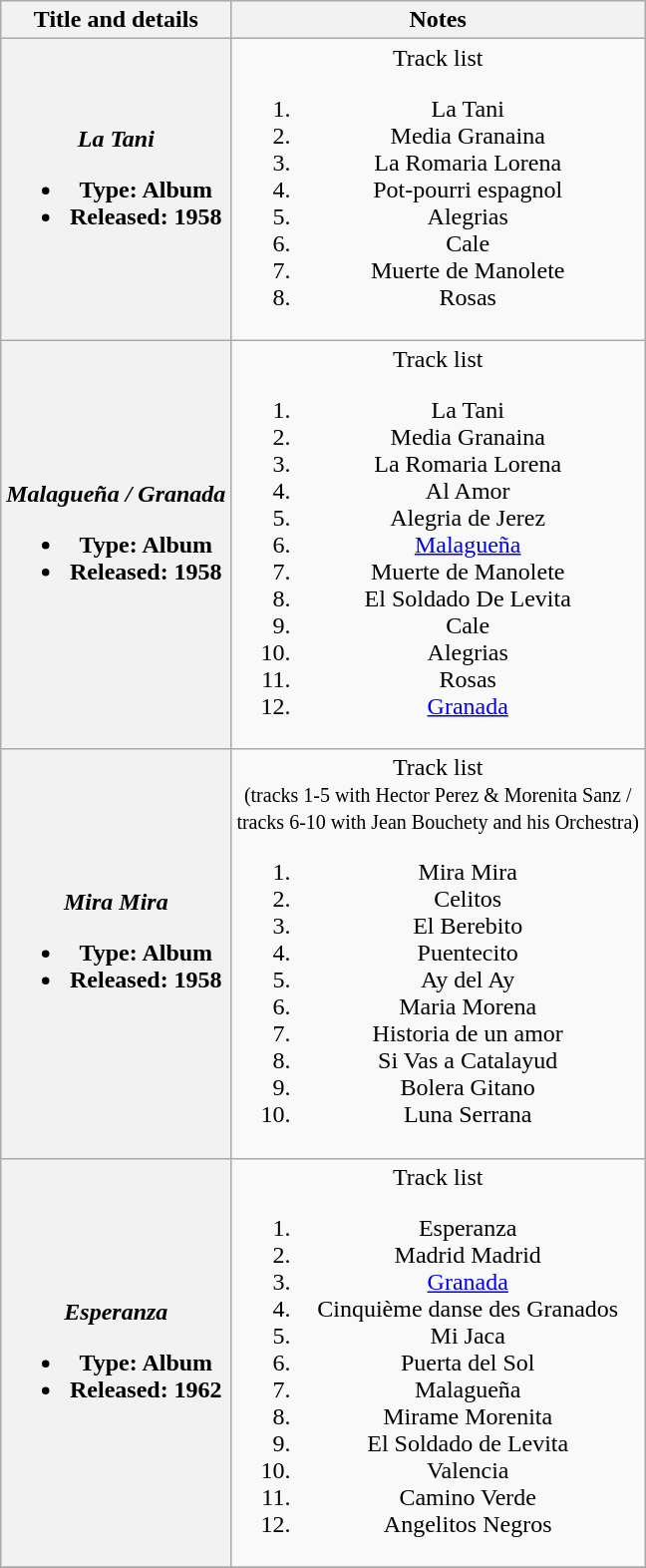<table class="wikitable plainrowheaders" style="text-align:center;">
<tr>
<th scope="col">Title and details</th>
<th scope="col">Notes</th>
</tr>
<tr>
<th scope="row"><strong><em>La Tani</em></strong><br><ul><li>Type: Album</li><li>Released: 1958</li></ul></th>
<td>Track list<br><ol><li>La Tani</li><li>Media Granaina</li><li>La Romaria Lorena</li><li>Pot-pourri espagnol</li><li>Alegrias</li><li>Cale</li><li>Muerte de Manolete</li><li>Rosas</li></ol></td>
</tr>
<tr>
<th scope="row"><strong><em>Malagueña / Granada</em></strong><br><ul><li>Type: Album</li><li>Released: 1958</li></ul></th>
<td>Track list<br><ol><li>La Tani</li><li>Media Granaina</li><li>La Romaria Lorena</li><li>Al Amor</li><li>Alegria de Jerez</li><li><a href='#'>Malagueña</a></li><li>Muerte de Manolete</li><li>El Soldado De Levita</li><li>Cale</li><li>Alegrias</li><li>Rosas</li><li><a href='#'>Granada</a></li></ol></td>
</tr>
<tr>
<th scope="row"><strong><em>Mira Mira</em></strong><br><ul><li>Type: Album</li><li>Released: 1958</li></ul></th>
<td>Track list<br><small>(tracks 1-5 with Hector Perez & Morenita Sanz / <br>tracks 6-10 with Jean Bouchety and his Orchestra)</small><ol><li>Mira Mira</li><li>Celitos</li><li>El Berebito</li><li>Puentecito</li><li>Ay del Ay</li><li>Maria Morena</li><li>Historia de un amor</li><li>Si Vas a Catalayud</li><li>Bolera Gitano</li><li>Luna Serrana</li></ol></td>
</tr>
<tr>
<th scope="row"><strong><em>Esperanza</em></strong><br><ul><li>Type: Album</li><li>Released: 1962</li></ul></th>
<td>Track list<br><ol><li>Esperanza</li><li>Madrid Madrid</li><li><a href='#'>Granada</a></li><li>Cinquième danse des Granados</li><li>Mi Jaca</li><li>Puerta del Sol</li><li>Malagueña</li><li>Mirame Morenita</li><li>El Soldado de Levita</li><li>Valencia</li><li>Camino Verde</li><li>Angelitos Negros</li></ol></td>
</tr>
<tr>
</tr>
</table>
